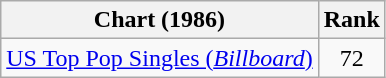<table class="wikitable">
<tr>
<th>Chart (1986)</th>
<th>Rank</th>
</tr>
<tr>
<td><a href='#'>US Top Pop Singles (<em>Billboard</em>)</a></td>
<td style="text-align:center;">72</td>
</tr>
</table>
